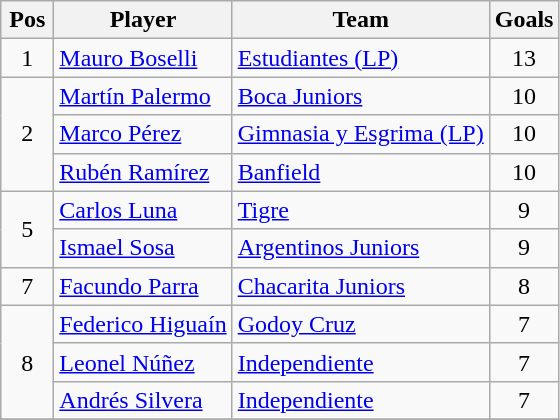<table class="wikitable">
<tr>
<th width=28>Pos</th>
<th>Player</th>
<th>Team</th>
<th>Goals</th>
</tr>
<tr>
<td align="center">1</td>
<td> <a href='#'>Mauro Boselli</a></td>
<td><a href='#'>Estudiantes (LP)</a></td>
<td align="center">13</td>
</tr>
<tr>
<td rowspan="3" align="center">2</td>
<td> <a href='#'>Martín Palermo</a></td>
<td><a href='#'>Boca Juniors</a></td>
<td align="center">10</td>
</tr>
<tr>
<td> <a href='#'>Marco Pérez</a></td>
<td><a href='#'>Gimnasia y Esgrima (LP)</a></td>
<td align="center">10</td>
</tr>
<tr>
<td> <a href='#'>Rubén Ramírez</a></td>
<td><a href='#'>Banfield</a></td>
<td align="center">10</td>
</tr>
<tr>
<td rowspan="2" align="center">5</td>
<td> <a href='#'>Carlos Luna</a></td>
<td><a href='#'>Tigre</a></td>
<td align="center">9</td>
</tr>
<tr>
<td> <a href='#'>Ismael Sosa</a></td>
<td><a href='#'>Argentinos Juniors</a></td>
<td align="center">9</td>
</tr>
<tr>
<td align="center">7</td>
<td> <a href='#'>Facundo Parra</a></td>
<td><a href='#'>Chacarita Juniors</a></td>
<td align="center">8</td>
</tr>
<tr>
<td rowspan="3" align="center">8</td>
<td> <a href='#'>Federico Higuaín</a></td>
<td><a href='#'>Godoy Cruz</a></td>
<td align="center">7</td>
</tr>
<tr>
<td> <a href='#'>Leonel Núñez</a></td>
<td><a href='#'>Independiente</a></td>
<td align="center">7</td>
</tr>
<tr>
<td> <a href='#'>Andrés Silvera</a></td>
<td><a href='#'>Independiente</a></td>
<td align="center">7</td>
</tr>
<tr>
</tr>
</table>
